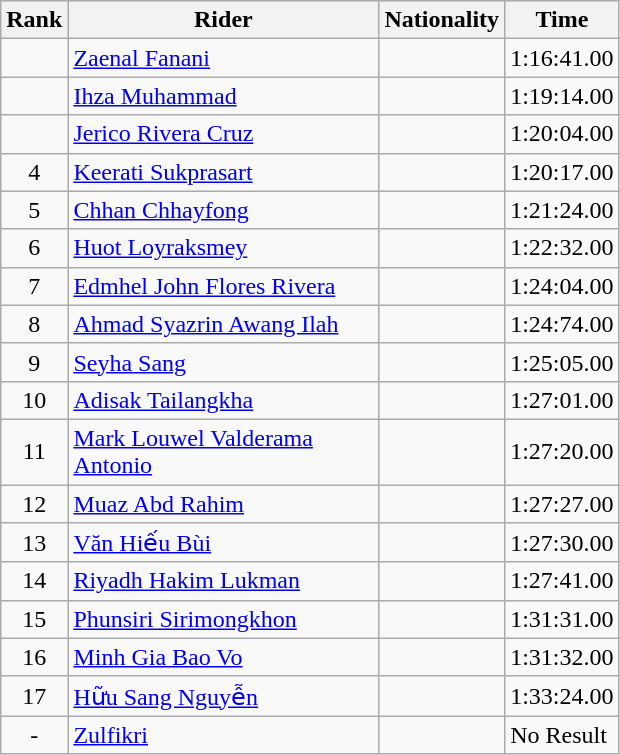<table class="wikitable sortable" style="text-align:left">
<tr>
<th width=20>Rank</th>
<th width=200>Rider</th>
<th>Nationality</th>
<th>Time</th>
</tr>
<tr>
<td align=center></td>
<td><a href='#'>Zaenal Fanani</a></td>
<td></td>
<td>1:16:41.00</td>
</tr>
<tr>
<td align=center></td>
<td><a href='#'>Ihza Muhammad</a></td>
<td></td>
<td>1:19:14.00</td>
</tr>
<tr>
<td align=center></td>
<td><a href='#'>Jerico Rivera Cruz</a></td>
<td></td>
<td>1:20:04.00</td>
</tr>
<tr>
<td align=center>4</td>
<td><a href='#'>Keerati Sukprasart</a></td>
<td></td>
<td>1:20:17.00</td>
</tr>
<tr>
<td align=center>5</td>
<td><a href='#'>Chhan Chhayfong</a></td>
<td></td>
<td>1:21:24.00</td>
</tr>
<tr>
<td align=center>6</td>
<td><a href='#'>Huot Loyraksmey</a></td>
<td></td>
<td>1:22:32.00</td>
</tr>
<tr>
<td align=center>7</td>
<td><a href='#'>Edmhel John Flores Rivera</a></td>
<td></td>
<td>1:24:04.00</td>
</tr>
<tr>
<td align=center>8</td>
<td><a href='#'>Ahmad Syazrin Awang Ilah</a></td>
<td></td>
<td>1:24:74.00</td>
</tr>
<tr>
<td align=center>9</td>
<td><a href='#'>Seyha Sang</a></td>
<td></td>
<td>1:25:05.00</td>
</tr>
<tr>
<td align=center>10</td>
<td><a href='#'>Adisak Tailangkha</a></td>
<td></td>
<td>1:27:01.00</td>
</tr>
<tr>
<td align=center>11</td>
<td><a href='#'>Mark Louwel Valderama Antonio</a></td>
<td></td>
<td>1:27:20.00</td>
</tr>
<tr>
<td align=center>12</td>
<td><a href='#'>Muaz Abd Rahim</a></td>
<td></td>
<td>1:27:27.00</td>
</tr>
<tr>
<td align=center>13</td>
<td><a href='#'>Văn Hiếu Bùi</a></td>
<td></td>
<td>1:27:30.00</td>
</tr>
<tr>
<td align=center>14</td>
<td><a href='#'>Riyadh Hakim Lukman</a></td>
<td></td>
<td>1:27:41.00</td>
</tr>
<tr>
<td align=center>15</td>
<td><a href='#'>Phunsiri Sirimongkhon</a></td>
<td></td>
<td>1:31:31.00</td>
</tr>
<tr>
<td align=center>16</td>
<td><a href='#'>Minh Gia Bao Vo</a></td>
<td></td>
<td>1:31:32.00</td>
</tr>
<tr>
<td align=center>17</td>
<td><a href='#'>Hữu Sang Nguyễn</a></td>
<td></td>
<td>1:33:24.00</td>
</tr>
<tr>
<td align=center>-</td>
<td><a href='#'>Zulfikri</a></td>
<td></td>
<td>No Result</td>
</tr>
</table>
